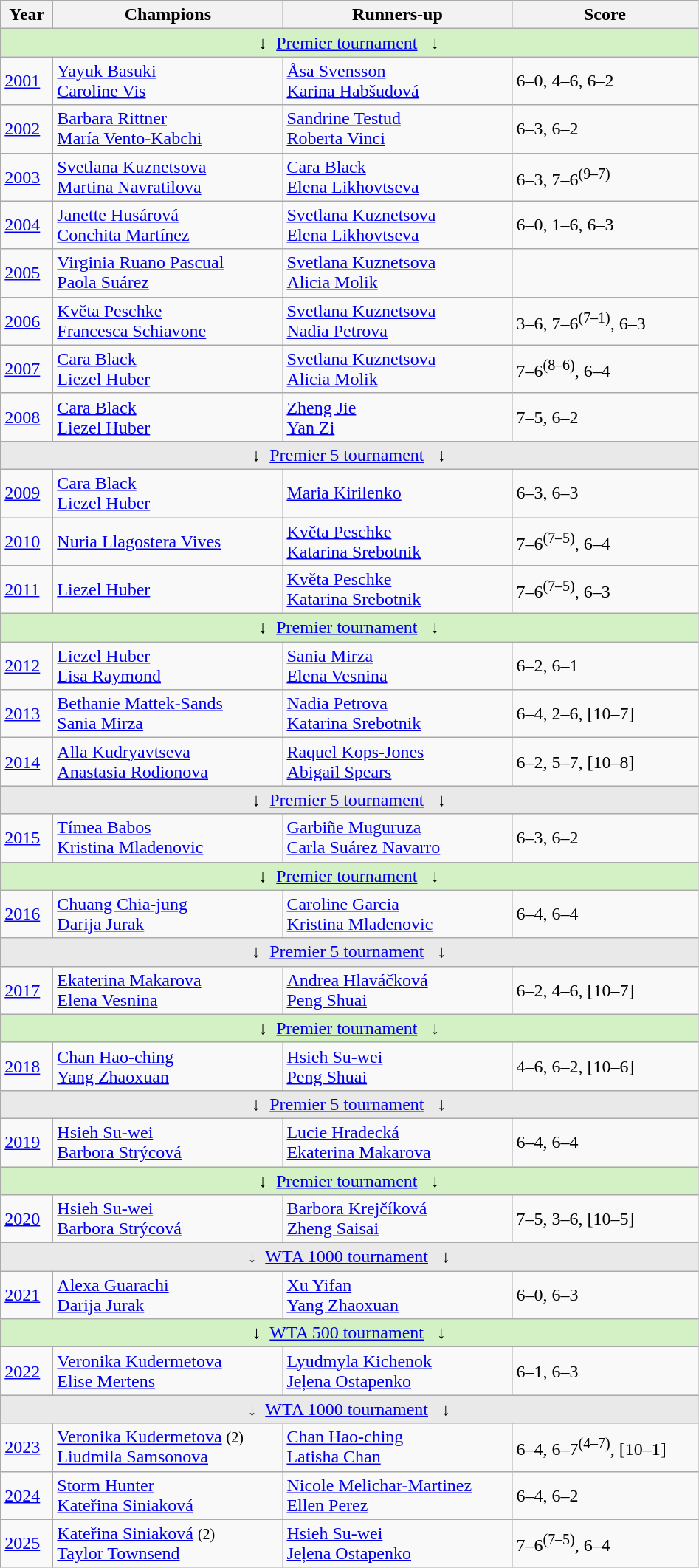<table class="wikitable">
<tr>
<th style="width:40px">Year</th>
<th style="width:200px">Champions</th>
<th style="width:200px">Runners-up</th>
<th style="width:160px" class="unsortable">Score</th>
</tr>
<tr>
<td colspan=8 style=background:#D4F1C5 align=center>↓  <a href='#'>Premier tournament</a>   ↓</td>
</tr>
<tr>
<td><a href='#'>2001</a></td>
<td> <a href='#'>Yayuk Basuki</a> <br> <a href='#'>Caroline Vis</a></td>
<td> <a href='#'>Åsa Svensson</a> <br> <a href='#'>Karina Habšudová</a></td>
<td>6–0, 4–6, 6–2</td>
</tr>
<tr>
<td><a href='#'>2002</a></td>
<td> <a href='#'>Barbara Rittner</a> <br> <a href='#'>María Vento-Kabchi</a></td>
<td> <a href='#'>Sandrine Testud</a> <br> <a href='#'>Roberta Vinci</a></td>
<td>6–3, 6–2</td>
</tr>
<tr>
<td><a href='#'>2003</a></td>
<td> <a href='#'>Svetlana Kuznetsova</a> <br> <a href='#'>Martina Navratilova</a></td>
<td> <a href='#'>Cara Black</a> <br> <a href='#'>Elena Likhovtseva</a></td>
<td>6–3, 7–6<sup>(9–7)</sup></td>
</tr>
<tr>
<td><a href='#'>2004</a></td>
<td> <a href='#'>Janette Husárová</a> <br> <a href='#'>Conchita Martínez</a></td>
<td> <a href='#'>Svetlana Kuznetsova</a> <br> <a href='#'>Elena Likhovtseva</a></td>
<td>6–0, 1–6, 6–3</td>
</tr>
<tr>
<td><a href='#'>2005</a></td>
<td> <a href='#'>Virginia Ruano Pascual</a> <br> <a href='#'>Paola Suárez</a></td>
<td> <a href='#'>Svetlana Kuznetsova</a> <br> <a href='#'>Alicia Molik</a></td>
<td></td>
</tr>
<tr>
<td><a href='#'>2006</a></td>
<td> <a href='#'>Květa Peschke</a> <br> <a href='#'>Francesca Schiavone</a></td>
<td> <a href='#'>Svetlana Kuznetsova</a> <br> <a href='#'>Nadia Petrova</a></td>
<td>3–6, 7–6<sup>(7–1)</sup>, 6–3</td>
</tr>
<tr>
<td><a href='#'>2007</a></td>
<td> <a href='#'>Cara Black</a> <br> <a href='#'>Liezel Huber</a></td>
<td> <a href='#'>Svetlana Kuznetsova</a> <br> <a href='#'>Alicia Molik</a></td>
<td>7–6<sup>(8–6)</sup>, 6–4</td>
</tr>
<tr>
<td><a href='#'>2008</a></td>
<td> <a href='#'>Cara Black</a>  <br> <a href='#'>Liezel Huber</a> </td>
<td> <a href='#'>Zheng Jie</a> <br> <a href='#'>Yan Zi</a></td>
<td>7–5, 6–2</td>
</tr>
<tr>
<td colspan=8 style=background:#E9E9E9 align=center>↓  <a href='#'>Premier 5 tournament</a>   ↓</td>
</tr>
<tr>
<td><a href='#'>2009</a></td>
<td> <a href='#'>Cara Black</a>  <br> <a href='#'>Liezel Huber</a> </td>
<td> <a href='#'>Maria Kirilenko</a> <br></td>
<td>6–3, 6–3</td>
</tr>
<tr>
<td><a href='#'>2010</a></td>
<td> <a href='#'>Nuria Llagostera Vives</a> <br></td>
<td> <a href='#'>Květa Peschke</a> <br> <a href='#'>Katarina Srebotnik</a></td>
<td>7–6<sup>(7–5)</sup>, 6–4</td>
</tr>
<tr>
<td><a href='#'>2011</a></td>
<td> <a href='#'>Liezel Huber</a>  <br></td>
<td> <a href='#'>Květa Peschke</a> <br> <a href='#'>Katarina Srebotnik</a></td>
<td>7–6<sup>(7–5)</sup>, 6–3</td>
</tr>
<tr>
<td colspan=8 style=background:#D4F1C5 align=center>↓  <a href='#'>Premier tournament</a>   ↓</td>
</tr>
<tr>
<td><a href='#'>2012</a></td>
<td> <a href='#'>Liezel Huber</a>  <br> <a href='#'>Lisa Raymond</a></td>
<td> <a href='#'>Sania Mirza</a> <br> <a href='#'>Elena Vesnina</a></td>
<td>6–2, 6–1</td>
</tr>
<tr>
<td><a href='#'>2013</a></td>
<td> <a href='#'>Bethanie Mattek-Sands</a> <br>  <a href='#'>Sania Mirza</a></td>
<td> <a href='#'>Nadia Petrova</a> <br> <a href='#'>Katarina Srebotnik</a></td>
<td>6–4, 2–6, [10–7]</td>
</tr>
<tr>
<td><a href='#'>2014</a></td>
<td> <a href='#'>Alla Kudryavtseva</a> <br> <a href='#'>Anastasia Rodionova</a></td>
<td> <a href='#'>Raquel Kops-Jones</a> <br> <a href='#'>Abigail Spears</a></td>
<td>6–2, 5–7, [10–8]</td>
</tr>
<tr>
<td colspan=8 style=background:#E9E9E9 align=center>↓  <a href='#'>Premier 5 tournament</a>   ↓</td>
</tr>
<tr>
<td><a href='#'>2015</a></td>
<td> <a href='#'>Tímea Babos</a> <br> <a href='#'>Kristina Mladenovic</a></td>
<td> <a href='#'>Garbiñe Muguruza</a> <br> <a href='#'>Carla Suárez Navarro</a></td>
<td>6–3, 6–2</td>
</tr>
<tr>
<td colspan=8 style=background:#D4F1C5 align=center>↓  <a href='#'>Premier tournament</a>   ↓</td>
</tr>
<tr>
<td><a href='#'>2016</a></td>
<td> <a href='#'>Chuang Chia-jung</a> <br> <a href='#'>Darija Jurak</a></td>
<td> <a href='#'>Caroline Garcia</a> <br> <a href='#'>Kristina Mladenovic</a></td>
<td>6–4, 6–4</td>
</tr>
<tr>
<td colspan=8 style=background:#E9E9E9 align=center>↓  <a href='#'>Premier 5 tournament</a>   ↓</td>
</tr>
<tr>
<td><a href='#'>2017</a></td>
<td> <a href='#'>Ekaterina Makarova</a> <br> <a href='#'>Elena Vesnina</a></td>
<td> <a href='#'>Andrea Hlaváčková</a> <br> <a href='#'>Peng Shuai</a></td>
<td>6–2, 4–6, [10–7]</td>
</tr>
<tr>
<td colspan=8 style=background:#D4F1C5 align=center>↓  <a href='#'>Premier tournament</a>   ↓</td>
</tr>
<tr>
<td><a href='#'>2018</a></td>
<td> <a href='#'>Chan Hao-ching</a> <br> <a href='#'>Yang Zhaoxuan</a></td>
<td> <a href='#'>Hsieh Su-wei</a><br> <a href='#'>Peng Shuai</a></td>
<td>4–6, 6–2, [10–6]</td>
</tr>
<tr>
<td colspan=8 style=background:#E9E9E9 align=center>↓  <a href='#'>Premier 5 tournament</a>   ↓</td>
</tr>
<tr>
<td><a href='#'>2019</a></td>
<td> <a href='#'>Hsieh Su-wei</a> <br> <a href='#'>Barbora Strýcová</a></td>
<td> <a href='#'>Lucie Hradecká</a> <br> <a href='#'>Ekaterina Makarova</a></td>
<td>6–4, 6–4</td>
</tr>
<tr>
<td colspan=8 style=background:#D4F1C5 align=center>↓  <a href='#'>Premier tournament</a>   ↓</td>
</tr>
<tr>
<td><a href='#'>2020</a></td>
<td> <a href='#'>Hsieh Su-wei</a>  <br> <a href='#'>Barbora Strýcová</a> </td>
<td> <a href='#'>Barbora Krejčíková</a> <br> <a href='#'>Zheng Saisai</a></td>
<td>7–5, 3–6, [10–5]</td>
</tr>
<tr>
<td colspan=8 style=background:#E9E9E9 align=center>↓  <a href='#'>WTA 1000 tournament</a>   ↓</td>
</tr>
<tr>
<td><a href='#'>2021</a></td>
<td> <a href='#'>Alexa Guarachi</a> <br> <a href='#'>Darija Jurak</a> </td>
<td> <a href='#'>Xu Yifan</a> <br> <a href='#'>Yang Zhaoxuan</a></td>
<td>6–0, 6–3</td>
</tr>
<tr>
<td colspan=8 style=background:#D4F1C5 align=center>↓  <a href='#'>WTA 500 tournament</a>   ↓</td>
</tr>
<tr>
<td><a href='#'>2022</a></td>
<td> <a href='#'>Veronika Kudermetova</a> <br> <a href='#'>Elise Mertens</a></td>
<td> <a href='#'>Lyudmyla Kichenok</a> <br> <a href='#'>Jeļena Ostapenko</a></td>
<td>6–1, 6–3</td>
</tr>
<tr>
<td colspan=8 style=background:#E9E9E9 align=center>↓  <a href='#'>WTA 1000 tournament</a>   ↓</td>
</tr>
<tr>
<td><a href='#'>2023</a></td>
<td> <a href='#'>Veronika Kudermetova</a> <small>(2)</small> <br> <a href='#'>Liudmila Samsonova</a></td>
<td> <a href='#'>Chan Hao-ching</a> <br> <a href='#'>Latisha Chan</a></td>
<td>6–4, 6–7<sup>(4–7)</sup>, [10–1]</td>
</tr>
<tr>
<td><a href='#'>2024</a></td>
<td> <a href='#'>Storm Hunter</a> <br> <a href='#'>Kateřina Siniaková</a></td>
<td> <a href='#'>Nicole Melichar-Martinez</a> <br> <a href='#'>Ellen Perez</a></td>
<td>6–4, 6–2</td>
</tr>
<tr>
<td><a href='#'>2025</a></td>
<td> <a href='#'>Kateřina Siniaková</a> <small>(2)</small> <br> <a href='#'>Taylor Townsend</a></td>
<td> <a href='#'>Hsieh Su-wei</a> <br> <a href='#'>Jeļena Ostapenko</a></td>
<td>7–6<sup>(7–5)</sup>, 6–4</td>
</tr>
</table>
